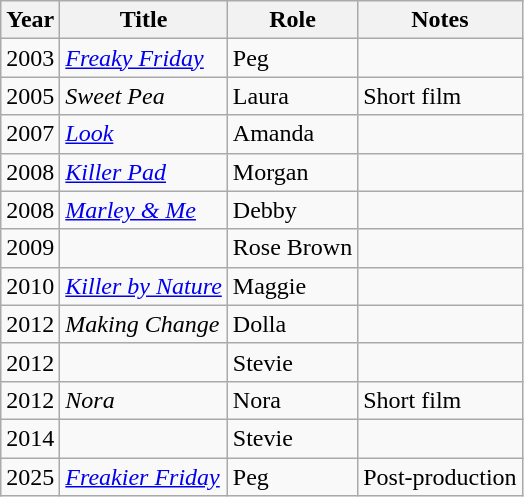<table class="wikitable sortable">
<tr>
<th>Year</th>
<th>Title</th>
<th>Role</th>
<th class="unsortable">Notes</th>
</tr>
<tr>
<td>2003</td>
<td><em><a href='#'>Freaky Friday</a></em></td>
<td>Peg</td>
<td></td>
</tr>
<tr>
<td>2005</td>
<td><em>Sweet Pea</em></td>
<td>Laura</td>
<td>Short film</td>
</tr>
<tr>
<td>2007</td>
<td><em><a href='#'>Look</a></em></td>
<td>Amanda</td>
<td></td>
</tr>
<tr>
<td>2008</td>
<td><em><a href='#'>Killer Pad</a></em></td>
<td>Morgan</td>
<td></td>
</tr>
<tr>
<td>2008</td>
<td><em><a href='#'>Marley & Me</a></em></td>
<td>Debby</td>
<td></td>
</tr>
<tr>
<td>2009</td>
<td><em></em></td>
<td>Rose Brown</td>
<td></td>
</tr>
<tr>
<td>2010</td>
<td><em><a href='#'>Killer by Nature</a></em></td>
<td>Maggie</td>
<td></td>
</tr>
<tr>
<td>2012</td>
<td><em>Making Change</em></td>
<td>Dolla</td>
<td></td>
</tr>
<tr>
<td>2012</td>
<td><em></em></td>
<td>Stevie</td>
<td></td>
</tr>
<tr>
<td>2012</td>
<td><em>Nora</em></td>
<td>Nora</td>
<td>Short film</td>
</tr>
<tr>
<td>2014</td>
<td><em></em></td>
<td>Stevie</td>
<td></td>
</tr>
<tr>
<td>2025</td>
<td><em><a href='#'>Freakier Friday</a></em></td>
<td>Peg</td>
<td>Post-production</td>
</tr>
</table>
